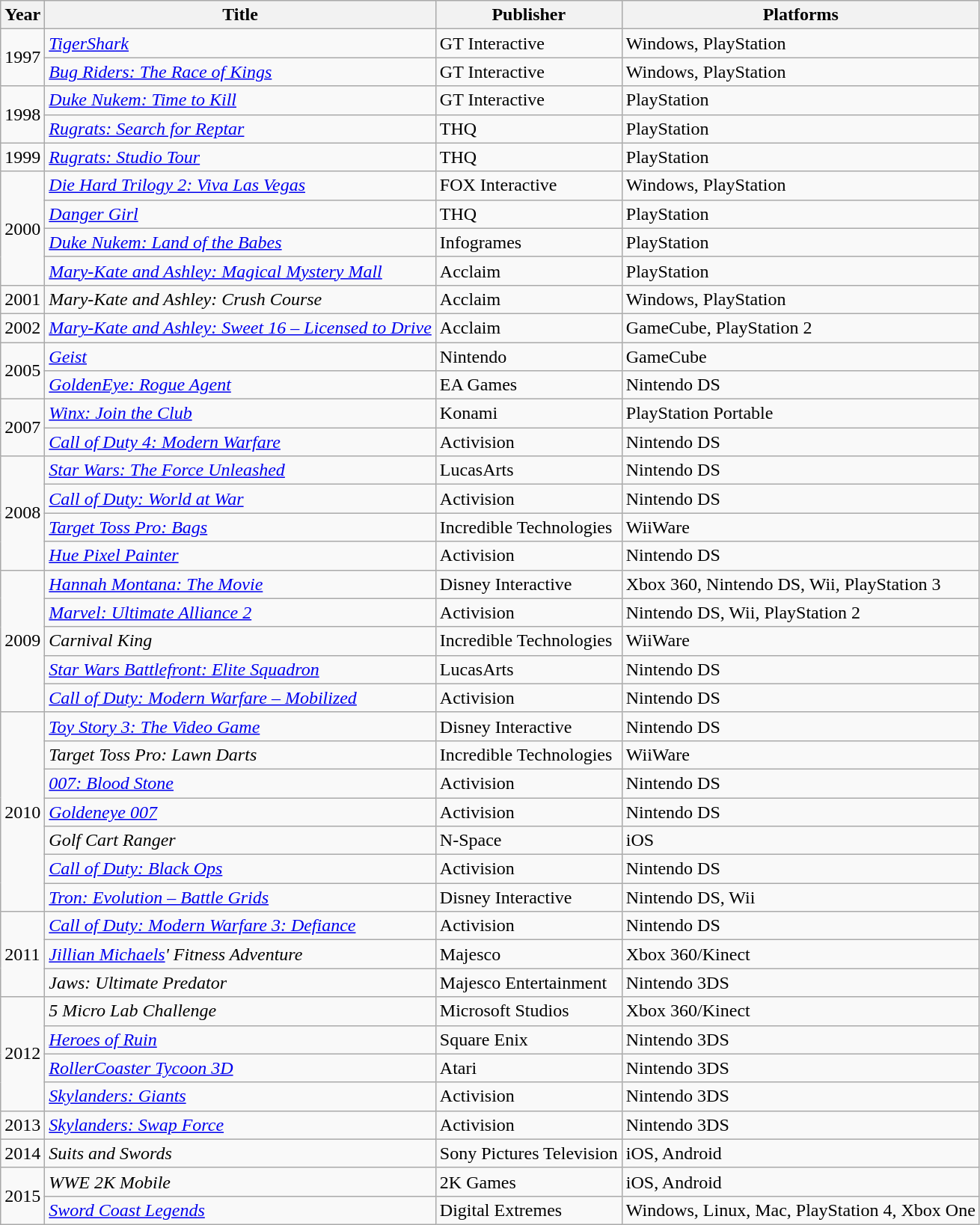<table class="wikitable sortable">
<tr>
<th>Year</th>
<th>Title</th>
<th>Publisher</th>
<th>Platforms</th>
</tr>
<tr>
<td rowspan="2">1997</td>
<td><em><a href='#'>TigerShark</a></em></td>
<td>GT Interactive</td>
<td>Windows, PlayStation</td>
</tr>
<tr>
<td><em><a href='#'>Bug Riders: The Race of Kings</a></em></td>
<td>GT Interactive</td>
<td>Windows, PlayStation</td>
</tr>
<tr>
<td rowspan="2">1998</td>
<td><em><a href='#'>Duke Nukem: Time to Kill</a></em></td>
<td>GT Interactive</td>
<td>PlayStation</td>
</tr>
<tr>
<td><em><a href='#'>Rugrats: Search for Reptar</a></em></td>
<td>THQ</td>
<td>PlayStation</td>
</tr>
<tr>
<td>1999</td>
<td><em><a href='#'>Rugrats: Studio Tour</a></em></td>
<td>THQ</td>
<td>PlayStation</td>
</tr>
<tr>
<td rowspan="4">2000</td>
<td><em><a href='#'>Die Hard Trilogy 2: Viva Las Vegas</a></em></td>
<td>FOX Interactive</td>
<td>Windows, PlayStation</td>
</tr>
<tr>
<td><em><a href='#'>Danger Girl</a></em></td>
<td>THQ</td>
<td>PlayStation</td>
</tr>
<tr>
<td><em><a href='#'>Duke Nukem: Land of the Babes</a></em></td>
<td>Infogrames</td>
<td>PlayStation</td>
</tr>
<tr>
<td><em><a href='#'>Mary-Kate and Ashley: Magical Mystery Mall</a></em></td>
<td>Acclaim</td>
<td>PlayStation</td>
</tr>
<tr>
<td>2001</td>
<td><em>Mary-Kate and Ashley: Crush Course</em></td>
<td>Acclaim</td>
<td>Windows, PlayStation</td>
</tr>
<tr>
<td>2002</td>
<td><em><a href='#'>Mary-Kate and Ashley: Sweet 16 – Licensed to Drive</a></em></td>
<td>Acclaim</td>
<td>GameCube, PlayStation 2</td>
</tr>
<tr>
<td rowspan="2">2005</td>
<td><em><a href='#'>Geist</a></em></td>
<td>Nintendo</td>
<td>GameCube</td>
</tr>
<tr>
<td><em><a href='#'>GoldenEye: Rogue Agent</a></em></td>
<td>EA Games</td>
<td>Nintendo DS</td>
</tr>
<tr>
<td rowspan="2">2007</td>
<td><em><a href='#'>Winx: Join the Club</a></em></td>
<td>Konami</td>
<td>PlayStation Portable</td>
</tr>
<tr>
<td><em><a href='#'>Call of Duty 4: Modern Warfare</a></em></td>
<td>Activision</td>
<td>Nintendo DS</td>
</tr>
<tr>
<td rowspan="4">2008</td>
<td><em><a href='#'>Star Wars: The Force Unleashed</a></em></td>
<td>LucasArts</td>
<td>Nintendo DS</td>
</tr>
<tr>
<td><em><a href='#'>Call of Duty: World at War</a></em></td>
<td>Activision</td>
<td>Nintendo DS</td>
</tr>
<tr>
<td><em><a href='#'>Target Toss Pro: Bags</a></em></td>
<td>Incredible Technologies</td>
<td>WiiWare</td>
</tr>
<tr>
<td><em><a href='#'>Hue Pixel Painter</a></em></td>
<td>Activision</td>
<td>Nintendo DS</td>
</tr>
<tr>
<td rowspan="5">2009</td>
<td><em><a href='#'>Hannah Montana: The Movie</a></em></td>
<td>Disney Interactive</td>
<td>Xbox 360, Nintendo DS, Wii, PlayStation 3</td>
</tr>
<tr>
<td><em><a href='#'>Marvel: Ultimate Alliance 2</a></em></td>
<td>Activision</td>
<td>Nintendo DS, Wii, PlayStation 2</td>
</tr>
<tr>
<td><em>Carnival King</em></td>
<td>Incredible Technologies</td>
<td>WiiWare</td>
</tr>
<tr>
<td><em><a href='#'>Star Wars Battlefront: Elite Squadron</a></em></td>
<td>LucasArts</td>
<td>Nintendo DS</td>
</tr>
<tr>
<td><em><a href='#'>Call of Duty: Modern Warfare – Mobilized</a></em></td>
<td>Activision</td>
<td>Nintendo DS</td>
</tr>
<tr>
<td rowspan="7">2010</td>
<td><em><a href='#'>Toy Story 3: The Video Game</a></em></td>
<td>Disney Interactive</td>
<td>Nintendo DS</td>
</tr>
<tr>
<td><em>Target Toss Pro: Lawn Darts</em></td>
<td>Incredible Technologies</td>
<td>WiiWare</td>
</tr>
<tr>
<td><em><a href='#'>007: Blood Stone</a></em></td>
<td>Activision</td>
<td>Nintendo DS</td>
</tr>
<tr>
<td><em><a href='#'>Goldeneye 007</a></em></td>
<td>Activision</td>
<td>Nintendo DS</td>
</tr>
<tr>
<td><em>Golf Cart Ranger</em></td>
<td>N-Space</td>
<td>iOS</td>
</tr>
<tr>
<td><em><a href='#'>Call of Duty: Black Ops</a></em></td>
<td>Activision</td>
<td>Nintendo DS</td>
</tr>
<tr>
<td><em><a href='#'>Tron: Evolution – Battle Grids</a></em></td>
<td>Disney Interactive</td>
<td>Nintendo DS, Wii</td>
</tr>
<tr>
<td rowspan="3">2011</td>
<td><em><a href='#'>Call of Duty: Modern Warfare 3: Defiance</a></em></td>
<td>Activision</td>
<td>Nintendo DS</td>
</tr>
<tr>
<td><em><a href='#'>Jillian Michaels</a>' Fitness Adventure</em></td>
<td>Majesco</td>
<td>Xbox 360/Kinect</td>
</tr>
<tr>
<td><em>Jaws: Ultimate Predator</em></td>
<td>Majesco Entertainment</td>
<td>Nintendo 3DS</td>
</tr>
<tr>
<td rowspan="4">2012</td>
<td><em>5 Micro Lab Challenge</em></td>
<td>Microsoft Studios</td>
<td>Xbox 360/Kinect</td>
</tr>
<tr>
<td><em><a href='#'>Heroes of Ruin</a></em></td>
<td>Square Enix</td>
<td>Nintendo 3DS</td>
</tr>
<tr>
<td><em><a href='#'>RollerCoaster Tycoon 3D</a></em></td>
<td>Atari</td>
<td>Nintendo 3DS</td>
</tr>
<tr>
<td><em><a href='#'>Skylanders: Giants</a></em></td>
<td>Activision</td>
<td>Nintendo 3DS</td>
</tr>
<tr>
<td>2013</td>
<td><em><a href='#'>Skylanders: Swap Force</a></em></td>
<td>Activision</td>
<td>Nintendo 3DS</td>
</tr>
<tr>
<td>2014</td>
<td><em>Suits and Swords</em></td>
<td>Sony Pictures Television</td>
<td>iOS, Android</td>
</tr>
<tr>
<td rowspan="2">2015</td>
<td><em>WWE 2K Mobile</em></td>
<td>2K Games</td>
<td>iOS, Android</td>
</tr>
<tr>
<td><em><a href='#'>Sword Coast Legends</a></em></td>
<td>Digital Extremes</td>
<td>Windows, Linux, Mac, PlayStation 4, Xbox One</td>
</tr>
</table>
